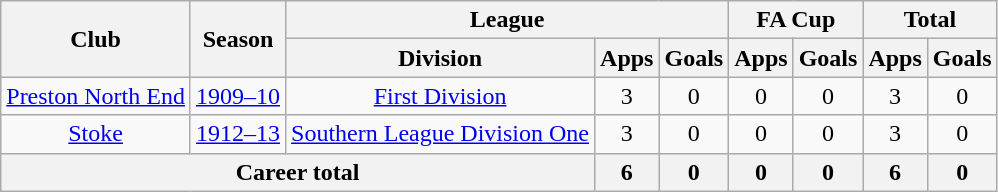<table class="wikitable" style="text-align: center;">
<tr>
<th rowspan="2">Club</th>
<th rowspan="2">Season</th>
<th colspan="3">League</th>
<th colspan="2">FA Cup</th>
<th colspan="2">Total</th>
</tr>
<tr>
<th>Division</th>
<th>Apps</th>
<th>Goals</th>
<th>Apps</th>
<th>Goals</th>
<th>Apps</th>
<th>Goals</th>
</tr>
<tr>
<td><a href='#'>Preston North End</a></td>
<td><a href='#'>1909–10</a></td>
<td><a href='#'>First Division</a></td>
<td>3</td>
<td>0</td>
<td>0</td>
<td>0</td>
<td>3</td>
<td>0</td>
</tr>
<tr>
<td><a href='#'>Stoke</a></td>
<td><a href='#'>1912–13</a></td>
<td><a href='#'>Southern League Division One</a></td>
<td>3</td>
<td>0</td>
<td>0</td>
<td>0</td>
<td>3</td>
<td>0</td>
</tr>
<tr>
<th colspan="3">Career total</th>
<th>6</th>
<th>0</th>
<th>0</th>
<th>0</th>
<th>6</th>
<th>0</th>
</tr>
</table>
